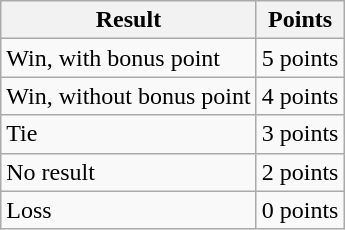<table class="wikitable">
<tr>
<th>Result</th>
<th>Points</th>
</tr>
<tr>
<td>Win, with bonus point</td>
<td>5 points</td>
</tr>
<tr>
<td>Win, without bonus point</td>
<td>4 points</td>
</tr>
<tr>
<td>Tie</td>
<td>3 points</td>
</tr>
<tr>
<td>No result</td>
<td>2 points</td>
</tr>
<tr>
<td>Loss</td>
<td>0 points</td>
</tr>
</table>
